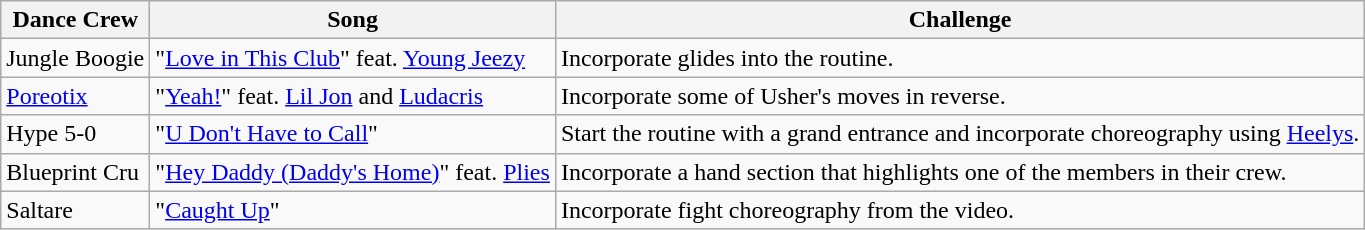<table class="wikitable">
<tr>
<th>Dance Crew</th>
<th>Song</th>
<th>Challenge</th>
</tr>
<tr>
<td>Jungle Boogie</td>
<td>"<a href='#'>Love in This Club</a>" feat. <a href='#'>Young Jeezy</a></td>
<td>Incorporate glides into the routine.</td>
</tr>
<tr>
<td><a href='#'>Poreotix</a></td>
<td>"<a href='#'>Yeah!</a>" feat. <a href='#'>Lil Jon</a> and <a href='#'>Ludacris</a></td>
<td>Incorporate some of Usher's moves in reverse.</td>
</tr>
<tr>
<td>Hype 5-0</td>
<td>"<a href='#'>U Don't Have to Call</a>"</td>
<td>Start the routine with a grand entrance and incorporate choreography using <a href='#'>Heelys</a>.</td>
</tr>
<tr>
<td>Blueprint Cru</td>
<td>"<a href='#'>Hey Daddy (Daddy's Home)</a>" feat. <a href='#'>Plies</a></td>
<td>Incorporate a hand section that highlights one of the members in their crew.</td>
</tr>
<tr>
<td>Saltare</td>
<td>"<a href='#'>Caught Up</a>"</td>
<td>Incorporate fight choreography from the video.</td>
</tr>
</table>
